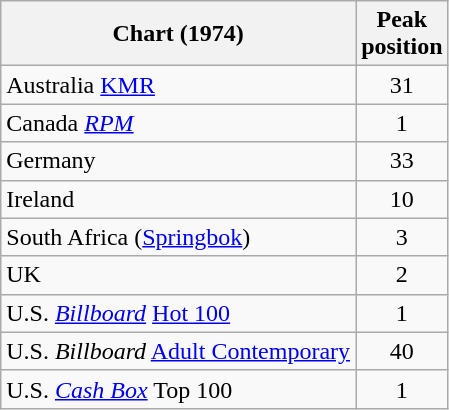<table class="wikitable sortable">
<tr>
<th align="left">Chart (1974)</th>
<th align="left">Peak<br>position</th>
</tr>
<tr>
<td align="left">Australia <a href='#'>KMR</a></td>
<td style="text-align:center;">31</td>
</tr>
<tr>
<td align="left">Canada <a href='#'><em>RPM</em></a></td>
<td style="text-align:center;">1</td>
</tr>
<tr>
<td align="left">Germany</td>
<td style="text-align:center;">33</td>
</tr>
<tr>
<td align="left">Ireland</td>
<td style="text-align:center;">10</td>
</tr>
<tr>
<td>South Africa (<a href='#'>Springbok</a>)</td>
<td align="center">3</td>
</tr>
<tr>
<td align="left">UK </td>
<td style="text-align:center;">2</td>
</tr>
<tr>
<td align="left">U.S. <em><a href='#'>Billboard</a></em> <a href='#'>Hot 100</a></td>
<td style="text-align:center;">1</td>
</tr>
<tr>
<td align="left">U.S. <em>Billboard</em> <a href='#'>Adult Contemporary</a></td>
<td style="text-align:center;">40</td>
</tr>
<tr>
<td>U.S. <a href='#'><em>Cash Box</em></a> Top 100</td>
<td align="center">1</td>
</tr>
</table>
